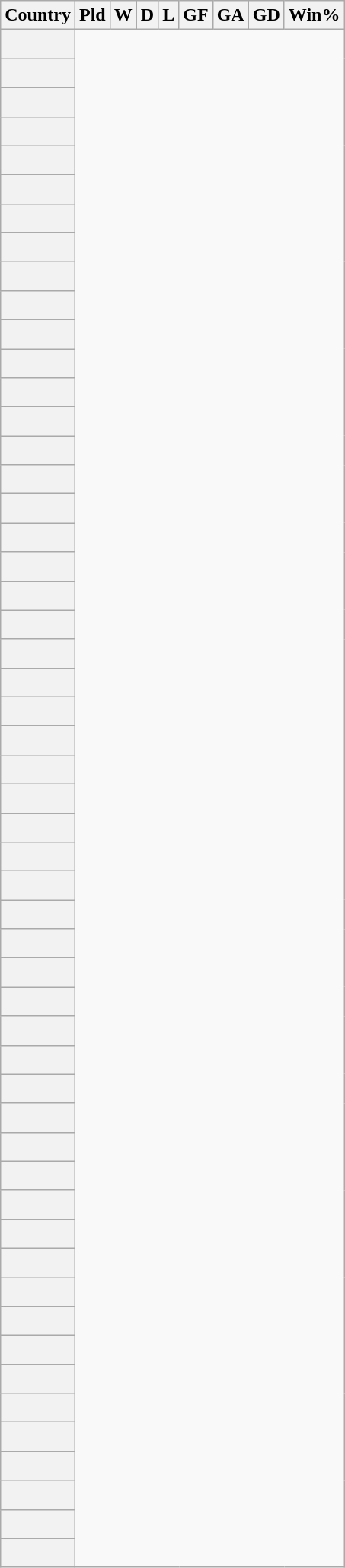<table class="wikitable sortable plainrowheaders" style="text-align:center">
<tr>
<th scope="col">Country</th>
<th scope="col">Pld</th>
<th scope="col">W</th>
<th scope="col">D</th>
<th scope="col">L</th>
<th scope="col">GF</th>
<th scope="col">GA</th>
<th scope="col">GD</th>
<th scope="col">Win%</th>
</tr>
<tr>
<th scope="row" align=left><br></th>
</tr>
<tr>
<th scope="row" align=left><br></th>
</tr>
<tr>
<th scope="row" align=left><br></th>
</tr>
<tr>
<th scope="row" align=left><br></th>
</tr>
<tr>
<th scope="row" align=left><br></th>
</tr>
<tr>
<th scope="row" align=left><br></th>
</tr>
<tr>
<th scope="row" align=left><br></th>
</tr>
<tr>
<th scope="row" align=left><br></th>
</tr>
<tr>
<th scope="row" align=left><br></th>
</tr>
<tr>
<th scope="row" align=left><br></th>
</tr>
<tr>
<th scope="row" align=left><br></th>
</tr>
<tr>
<th scope="row" align=left><br></th>
</tr>
<tr>
<th scope="row" align=left><em></em><br></th>
</tr>
<tr>
<th scope="row" align=left><br></th>
</tr>
<tr>
<th scope="row" align=left><br></th>
</tr>
<tr>
<th scope="row" align=left><br></th>
</tr>
<tr>
<th scope="row" align=left><br></th>
</tr>
<tr>
<th scope="row" align=left><br></th>
</tr>
<tr>
<th scope="row" align=left><br></th>
</tr>
<tr>
<th scope="row" align=left><br></th>
</tr>
<tr>
<th scope="row" align=left><br></th>
</tr>
<tr>
<th scope="row" align=left><br></th>
</tr>
<tr>
<th scope="row" align=left><br></th>
</tr>
<tr>
<th scope="row" align=left><br></th>
</tr>
<tr>
<th scope="row" align=left><br></th>
</tr>
<tr>
<th scope="row" align=left><br></th>
</tr>
<tr>
<th scope="row" align=left><br></th>
</tr>
<tr>
<th scope="row" align=left><br></th>
</tr>
<tr>
<th scope="row" align=left><br></th>
</tr>
<tr>
<th scope="row" align=left><br></th>
</tr>
<tr>
<th scope="row" align=left><br></th>
</tr>
<tr>
<th scope="row" align=left><br></th>
</tr>
<tr>
<th scope="row" align=left><br></th>
</tr>
<tr>
<th scope="row" align=left><br></th>
</tr>
<tr>
<th scope="row" align=left><br></th>
</tr>
<tr>
<th scope="row" align=left><br></th>
</tr>
<tr>
<th scope="row" align=left><br></th>
</tr>
<tr>
<th scope="row" align=left><br></th>
</tr>
<tr>
<th scope="row" align=left><br></th>
</tr>
<tr>
<th scope="row" align=left><br></th>
</tr>
<tr>
<th scope="row" align=left><br></th>
</tr>
<tr>
<th scope="row" align=left><br></th>
</tr>
<tr>
<th scope="row" align=left><br></th>
</tr>
<tr>
<th scope="row" align=left><br></th>
</tr>
<tr>
<th scope="row" align=left><em></em><br></th>
</tr>
<tr>
<th scope="row" align=left><br></th>
</tr>
<tr>
<th scope="row" align=left><br></th>
</tr>
<tr>
<th scope="row" align=left><br></th>
</tr>
<tr>
<th scope="row" align=left><br></th>
</tr>
<tr>
<th scope="row" align=left><br></th>
</tr>
<tr>
<th scope="row" align=left><br></th>
</tr>
<tr>
<th scope="row" align=left><br></th>
</tr>
<tr>
<th scope="row" align=left><br></th>
</tr>
</table>
